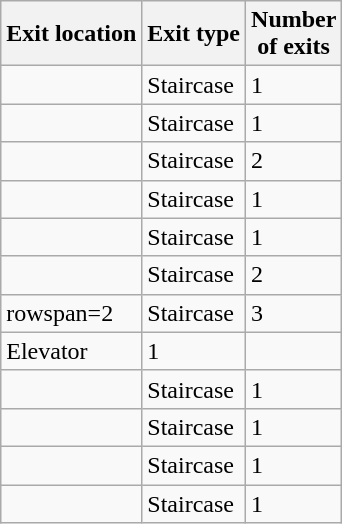<table class="wikitable">
<tr>
<th>Exit location</th>
<th>Exit type</th>
<th width=50px>Number of exits</th>
</tr>
<tr>
<td></td>
<td>Staircase</td>
<td>1</td>
</tr>
<tr>
<td></td>
<td>Staircase</td>
<td>1</td>
</tr>
<tr>
<td></td>
<td>Staircase</td>
<td>2</td>
</tr>
<tr>
<td></td>
<td>Staircase</td>
<td>1</td>
</tr>
<tr>
<td></td>
<td>Staircase</td>
<td>1</td>
</tr>
<tr>
<td></td>
<td>Staircase</td>
<td>2</td>
</tr>
<tr>
<td>rowspan=2 </td>
<td>Staircase</td>
<td>3</td>
</tr>
<tr>
<td>Elevator</td>
<td>1</td>
</tr>
<tr>
<td></td>
<td>Staircase</td>
<td>1</td>
</tr>
<tr>
<td></td>
<td>Staircase</td>
<td>1</td>
</tr>
<tr>
<td></td>
<td>Staircase</td>
<td>1</td>
</tr>
<tr>
<td></td>
<td>Staircase</td>
<td>1</td>
</tr>
</table>
